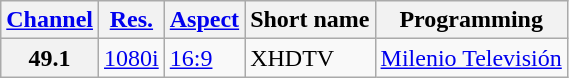<table class="wikitable">
<tr>
<th scope = "col"><a href='#'>Channel</a></th>
<th scope = "col"><a href='#'>Res.</a></th>
<th scope = "col"><a href='#'>Aspect</a></th>
<th scope = "col">Short name</th>
<th scope = "col">Programming</th>
</tr>
<tr>
<th scope = "row">49.1</th>
<td><a href='#'>1080i</a></td>
<td><a href='#'>16:9</a></td>
<td>XHDTV</td>
<td><a href='#'>Milenio Televisión</a></td>
</tr>
</table>
